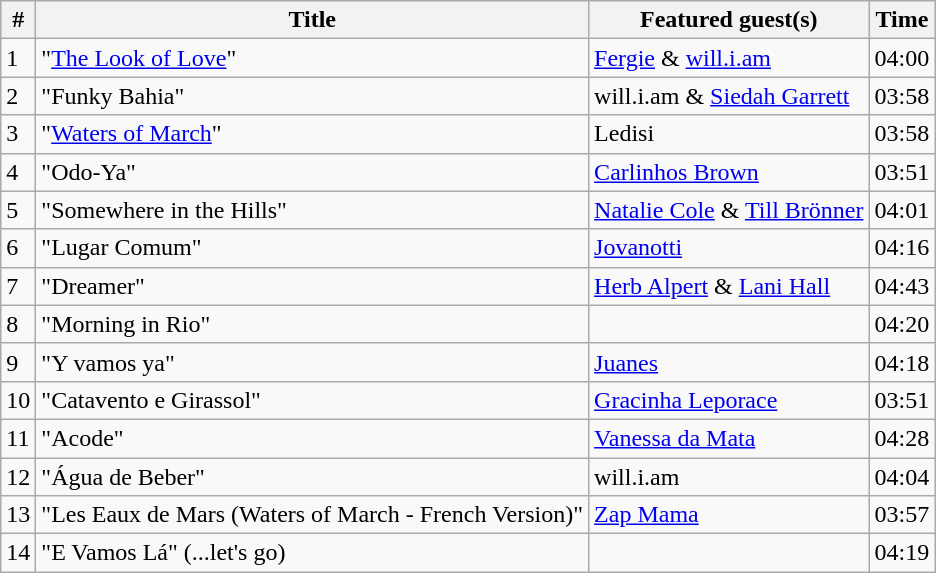<table class="wikitable">
<tr>
<th>#</th>
<th>Title</th>
<th>Featured guest(s)</th>
<th>Time</th>
</tr>
<tr>
<td>1</td>
<td>"<a href='#'>The Look of Love</a>"</td>
<td><a href='#'>Fergie</a> & <a href='#'>will.i.am</a></td>
<td>04:00</td>
</tr>
<tr>
<td>2</td>
<td>"Funky Bahia"</td>
<td>will.i.am & <a href='#'>Siedah Garrett</a></td>
<td>03:58</td>
</tr>
<tr>
<td>3</td>
<td>"<a href='#'>Waters of March</a>"</td>
<td>Ledisi</td>
<td>03:58</td>
</tr>
<tr>
<td>4</td>
<td>"Odo-Ya"</td>
<td><a href='#'>Carlinhos Brown</a></td>
<td>03:51</td>
</tr>
<tr>
<td>5</td>
<td>"Somewhere in the Hills"</td>
<td><a href='#'>Natalie Cole</a> & <a href='#'>Till Brönner</a></td>
<td>04:01</td>
</tr>
<tr>
<td>6</td>
<td>"Lugar Comum"</td>
<td><a href='#'>Jovanotti</a></td>
<td>04:16</td>
</tr>
<tr>
<td>7</td>
<td>"Dreamer"</td>
<td><a href='#'>Herb Alpert</a> & <a href='#'>Lani Hall</a></td>
<td>04:43</td>
</tr>
<tr>
<td>8</td>
<td>"Morning in Rio"</td>
<td></td>
<td>04:20</td>
</tr>
<tr>
<td>9</td>
<td>"Y vamos ya"</td>
<td><a href='#'>Juanes</a></td>
<td>04:18</td>
</tr>
<tr>
<td>10</td>
<td>"Catavento e Girassol"</td>
<td><a href='#'>Gracinha Leporace</a></td>
<td>03:51</td>
</tr>
<tr>
<td>11</td>
<td>"Acode"</td>
<td><a href='#'>Vanessa da Mata</a></td>
<td>04:28</td>
</tr>
<tr>
<td>12</td>
<td>"Água de Beber"</td>
<td>will.i.am</td>
<td>04:04</td>
</tr>
<tr>
<td>13</td>
<td>"Les Eaux de Mars (Waters of March - French Version)"</td>
<td><a href='#'>Zap Mama</a></td>
<td>03:57</td>
</tr>
<tr>
<td>14</td>
<td>"E Vamos Lá" (...let's go)</td>
<td></td>
<td>04:19</td>
</tr>
</table>
